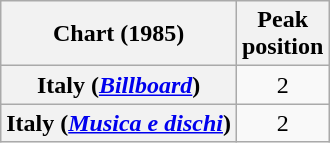<table class="wikitable plainrowheaders" style="text-align:center">
<tr>
<th scope="col">Chart (1985)</th>
<th scope="col">Peak<br>position</th>
</tr>
<tr>
<th scope="row">Italy (<em><a href='#'>Billboard</a></em>)</th>
<td>2</td>
</tr>
<tr>
<th scope="row">Italy (<em><a href='#'>Musica e dischi</a></em>)</th>
<td>2</td>
</tr>
</table>
